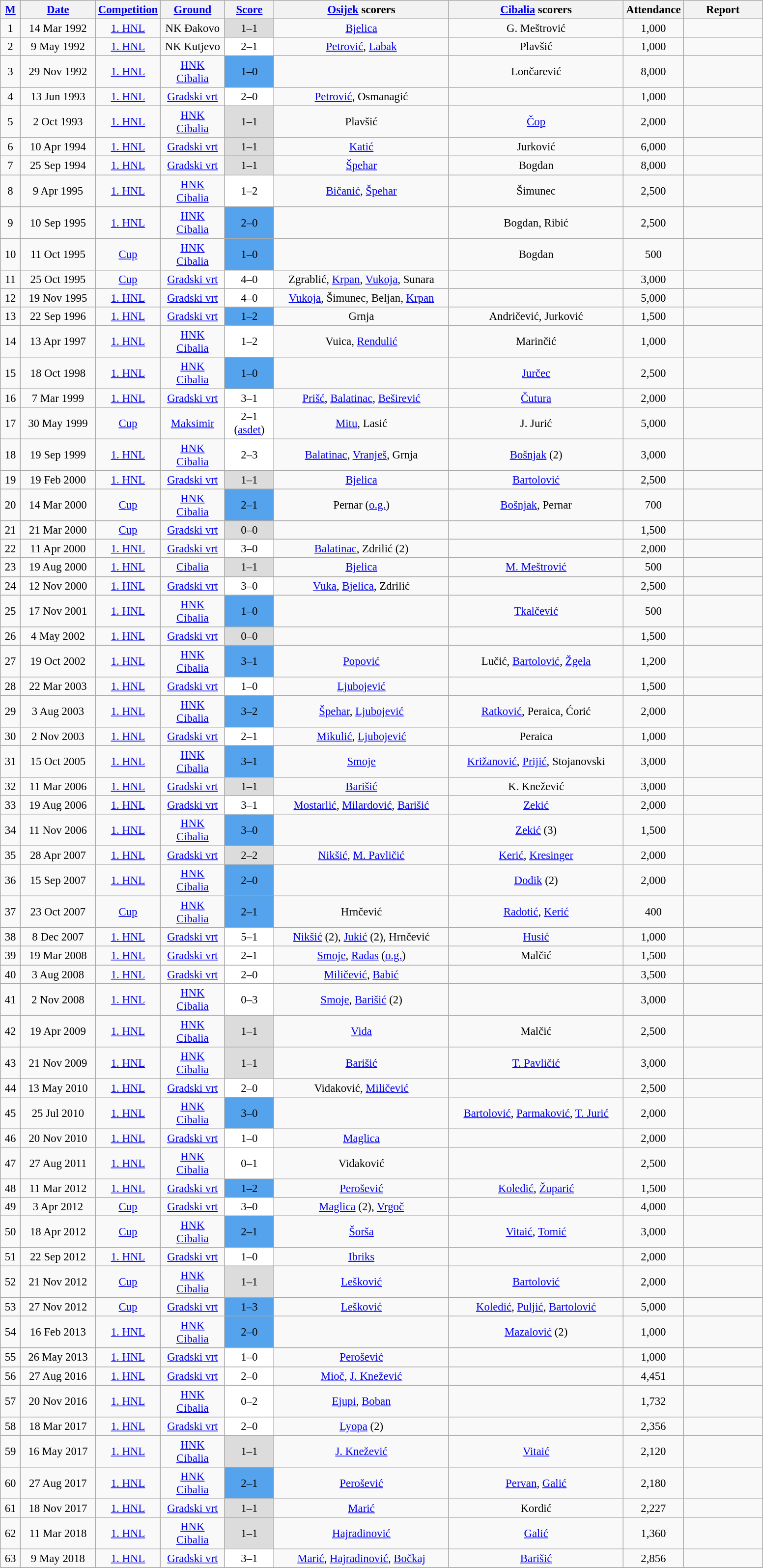<table class="wikitable sortable" style="text-align: center; font-size:95%;">
<tr>
<th width="20"><a href='#'>M</a></th>
<th width="95"><a href='#'>Date</a></th>
<th width="60"><a href='#'>Competition</a></th>
<th width="80"><a href='#'>Ground</a></th>
<th width="60"><a href='#'>Score</a></th>
<th width="230"><a href='#'>Osijek</a> scorers</th>
<th width="230"><a href='#'>Cibalia</a> scorers</th>
<th width="40">Attendance</th>
<th width="100">Report</th>
</tr>
<tr>
<td>1</td>
<td>14 Mar 1992</td>
<td><a href='#'>1. HNL</a></td>
<td>NK Đakovo</td>
<td style="background-color:#DCDCDC">1–1</td>
<td><a href='#'>Bjelica</a></td>
<td>G. Meštrović</td>
<td>1,000</td>
<td></td>
</tr>
<tr>
<td>2</td>
<td>9 May 1992</td>
<td><a href='#'>1. HNL</a></td>
<td>NK Kutjevo</td>
<td style="background-color:#FFFFFF">2–1</td>
<td><a href='#'>Petrović</a>, <a href='#'>Labak</a></td>
<td>Plavšić</td>
<td>1,000</td>
<td></td>
</tr>
<tr>
<td>3</td>
<td>29 Nov 1992</td>
<td><a href='#'>1. HNL</a></td>
<td><a href='#'>HNK Cibalia</a></td>
<td style="background-color:#54A3EC">1–0</td>
<td></td>
<td>Lončarević</td>
<td>8,000</td>
<td></td>
</tr>
<tr>
<td>4</td>
<td>13 Jun 1993</td>
<td><a href='#'>1. HNL</a></td>
<td><a href='#'>Gradski vrt</a></td>
<td style="background-color:#FFFFFF">2–0</td>
<td><a href='#'>Petrović</a>, Osmanagić</td>
<td></td>
<td>1,000</td>
<td></td>
</tr>
<tr>
<td>5</td>
<td>2 Oct 1993</td>
<td><a href='#'>1. HNL</a></td>
<td><a href='#'>HNK Cibalia</a></td>
<td style="background-color:#DCDCDC">1–1</td>
<td>Plavšić</td>
<td><a href='#'>Čop</a></td>
<td>2,000</td>
<td></td>
</tr>
<tr>
<td>6</td>
<td>10 Apr 1994</td>
<td><a href='#'>1. HNL</a></td>
<td><a href='#'>Gradski vrt</a></td>
<td style="background-color:#DCDCDC">1–1</td>
<td><a href='#'>Katić</a></td>
<td>Jurković</td>
<td>6,000</td>
<td></td>
</tr>
<tr>
<td>7</td>
<td>25 Sep 1994</td>
<td><a href='#'>1. HNL</a></td>
<td><a href='#'>Gradski vrt</a></td>
<td style="background-color:#DCDCDC">1–1</td>
<td><a href='#'>Špehar</a></td>
<td>Bogdan</td>
<td>8,000</td>
<td></td>
</tr>
<tr>
<td>8</td>
<td>9 Apr 1995</td>
<td><a href='#'>1. HNL</a></td>
<td><a href='#'>HNK Cibalia</a></td>
<td style="background-color:#FFFFFF">1–2</td>
<td><a href='#'>Bičanić</a>, <a href='#'>Špehar</a></td>
<td>Šimunec</td>
<td>2,500</td>
<td></td>
</tr>
<tr>
<td>9</td>
<td>10 Sep 1995</td>
<td><a href='#'>1. HNL</a></td>
<td><a href='#'>HNK Cibalia</a></td>
<td style="background-color:#54A3EC">2–0</td>
<td></td>
<td>Bogdan, Ribić</td>
<td>2,500</td>
<td></td>
</tr>
<tr>
<td>10</td>
<td>11 Oct 1995</td>
<td><a href='#'>Cup</a></td>
<td><a href='#'>HNK Cibalia</a></td>
<td style="background-color:#54A3EC">1–0</td>
<td></td>
<td>Bogdan</td>
<td>500</td>
<td></td>
</tr>
<tr>
<td>11</td>
<td>25 Oct 1995</td>
<td><a href='#'>Cup</a></td>
<td><a href='#'>Gradski vrt</a></td>
<td style="background-color:#FFFFFF">4–0</td>
<td>Zgrablić, <a href='#'>Krpan</a>, <a href='#'>Vukoja</a>, Sunara</td>
<td></td>
<td>3,000</td>
<td></td>
</tr>
<tr>
<td>12</td>
<td>19 Nov 1995</td>
<td><a href='#'>1. HNL</a></td>
<td><a href='#'>Gradski vrt</a></td>
<td style="background-color:#FFFFFF">4–0</td>
<td><a href='#'>Vukoja</a>, Šimunec, Beljan, <a href='#'>Krpan</a></td>
<td></td>
<td>5,000</td>
<td></td>
</tr>
<tr>
<td>13</td>
<td>22 Sep 1996</td>
<td><a href='#'>1. HNL</a></td>
<td><a href='#'>Gradski vrt</a></td>
<td style="background-color:#54A3EC ">1–2</td>
<td>Grnja</td>
<td>Andričević, Jurković</td>
<td>1,500</td>
<td></td>
</tr>
<tr>
<td>14</td>
<td>13 Apr 1997</td>
<td><a href='#'>1. HNL</a></td>
<td><a href='#'>HNK Cibalia</a></td>
<td style="background-color:#FFFFFF">1–2</td>
<td>Vuica, <a href='#'>Rendulić</a></td>
<td>Marinčić</td>
<td>1,000</td>
<td></td>
</tr>
<tr>
<td>15</td>
<td>18 Oct 1998</td>
<td><a href='#'>1. HNL</a></td>
<td><a href='#'>HNK Cibalia</a></td>
<td style="background-color:#54A3EC">1–0</td>
<td></td>
<td><a href='#'>Jurčec</a></td>
<td>2,500</td>
<td></td>
</tr>
<tr>
<td>16</td>
<td>7 Mar 1999</td>
<td><a href='#'>1. HNL</a></td>
<td><a href='#'>Gradski vrt</a></td>
<td style="background-color:#FFFFFF">3–1</td>
<td><a href='#'>Prišć</a>, <a href='#'>Balatinac</a>, <a href='#'>Beširević</a></td>
<td><a href='#'>Čutura</a></td>
<td>2,000</td>
<td></td>
</tr>
<tr>
<td>17</td>
<td>30 May 1999</td>
<td><a href='#'>Cup</a></td>
<td><a href='#'>Maksimir</a></td>
<td style="background-color:#FFFFFF">2–1 (<a href='#'>asdet</a>)</td>
<td><a href='#'>Mitu</a>, Lasić</td>
<td>J. Jurić</td>
<td>5,000</td>
<td></td>
</tr>
<tr>
<td>18</td>
<td>19 Sep 1999</td>
<td><a href='#'>1. HNL</a></td>
<td><a href='#'>HNK Cibalia</a></td>
<td style="background-color:#FFFFFF">2–3</td>
<td><a href='#'>Balatinac</a>, <a href='#'>Vranješ</a>, Grnja</td>
<td><a href='#'>Bošnjak</a> (2)</td>
<td>3,000</td>
<td></td>
</tr>
<tr>
<td>19</td>
<td>19 Feb 2000</td>
<td><a href='#'>1. HNL</a></td>
<td><a href='#'>Gradski vrt</a></td>
<td style="background-color:#DCDCDC">1–1</td>
<td><a href='#'>Bjelica</a></td>
<td><a href='#'>Bartolović</a></td>
<td>2,500</td>
<td></td>
</tr>
<tr>
<td>20</td>
<td>14 Mar 2000</td>
<td><a href='#'>Cup</a></td>
<td><a href='#'>HNK Cibalia</a></td>
<td style="background-color:#54A3EC">2–1</td>
<td>Pernar (<a href='#'>o.g.</a>)</td>
<td><a href='#'>Bošnjak</a>, Pernar</td>
<td>700</td>
<td></td>
</tr>
<tr>
<td>21</td>
<td>21 Mar 2000</td>
<td><a href='#'>Cup</a></td>
<td><a href='#'>Gradski vrt</a></td>
<td style="background-color:#DCDCDC">0–0</td>
<td></td>
<td></td>
<td>1,500</td>
<td></td>
</tr>
<tr>
<td>22</td>
<td>11 Apr 2000</td>
<td><a href='#'>1. HNL</a></td>
<td><a href='#'>Gradski vrt</a></td>
<td style="background-color:#FFFFFF">3–0</td>
<td><a href='#'>Balatinac</a>, Zdrilić (2)</td>
<td></td>
<td>2,000</td>
<td></td>
</tr>
<tr>
<td>23</td>
<td>19 Aug 2000</td>
<td><a href='#'>1. HNL</a></td>
<td><a href='#'>Cibalia</a></td>
<td style="background-color:#DCDCDC">1–1</td>
<td><a href='#'>Bjelica</a></td>
<td><a href='#'>M. Meštrović</a></td>
<td>500</td>
<td></td>
</tr>
<tr>
<td>24</td>
<td>12 Nov 2000</td>
<td><a href='#'>1. HNL</a></td>
<td><a href='#'>Gradski vrt</a></td>
<td style="background-color:#FFFFFF">3–0</td>
<td><a href='#'>Vuka</a>, <a href='#'>Bjelica</a>, Zdrilić</td>
<td></td>
<td>2,500</td>
<td></td>
</tr>
<tr>
<td>25</td>
<td>17 Nov 2001</td>
<td><a href='#'>1. HNL</a></td>
<td><a href='#'>HNK Cibalia</a></td>
<td style="background-color:#54A3EC">1–0</td>
<td></td>
<td><a href='#'>Tkalčević</a></td>
<td>500</td>
<td></td>
</tr>
<tr>
<td>26</td>
<td>4 May 2002</td>
<td><a href='#'>1. HNL</a></td>
<td><a href='#'>Gradski vrt</a></td>
<td style="background-color:#DCDCDC">0–0</td>
<td></td>
<td></td>
<td>1,500</td>
<td></td>
</tr>
<tr>
<td>27</td>
<td>19 Oct 2002</td>
<td><a href='#'>1. HNL</a></td>
<td><a href='#'>HNK Cibalia</a></td>
<td style="background-color:#54A3EC">3–1</td>
<td><a href='#'>Popović</a></td>
<td>Lučić, <a href='#'>Bartolović</a>, <a href='#'>Žgela</a></td>
<td>1,200</td>
<td></td>
</tr>
<tr>
<td>28</td>
<td>22 Mar 2003</td>
<td><a href='#'>1. HNL</a></td>
<td><a href='#'>Gradski vrt</a></td>
<td style="background-color:#FFFFFF">1–0</td>
<td><a href='#'>Ljubojević</a></td>
<td></td>
<td>1,500</td>
<td></td>
</tr>
<tr>
<td>29</td>
<td>3 Aug 2003</td>
<td><a href='#'>1. HNL</a></td>
<td><a href='#'>HNK Cibalia</a></td>
<td style="background-color:#54A3EC">3–2</td>
<td><a href='#'>Špehar</a>, <a href='#'>Ljubojević</a></td>
<td><a href='#'>Ratković</a>, Peraica, Ćorić</td>
<td>2,000</td>
<td></td>
</tr>
<tr>
<td>30</td>
<td>2 Nov 2003</td>
<td><a href='#'>1. HNL</a></td>
<td><a href='#'>Gradski vrt</a></td>
<td style="background-color:#FFFFFF">2–1</td>
<td><a href='#'>Mikulić</a>, <a href='#'>Ljubojević</a></td>
<td>Peraica</td>
<td>1,000</td>
<td></td>
</tr>
<tr>
<td>31</td>
<td>15 Oct 2005</td>
<td><a href='#'>1. HNL</a></td>
<td><a href='#'>HNK Cibalia</a></td>
<td style="background-color:#54A3EC">3–1</td>
<td><a href='#'>Smoje</a></td>
<td><a href='#'>Križanović</a>, <a href='#'>Prijić</a>, Stojanovski</td>
<td>3,000</td>
<td></td>
</tr>
<tr>
<td>32</td>
<td>11 Mar 2006</td>
<td><a href='#'>1. HNL</a></td>
<td><a href='#'>Gradski vrt</a></td>
<td style="background-color:#DCDCDC">1–1</td>
<td><a href='#'>Barišić</a></td>
<td>K. Knežević</td>
<td>3,000</td>
<td></td>
</tr>
<tr>
<td>33</td>
<td>19 Aug 2006</td>
<td><a href='#'>1. HNL</a></td>
<td><a href='#'>Gradski vrt</a></td>
<td style="background-color:#FFFFFF">3–1</td>
<td><a href='#'>Mostarlić</a>, <a href='#'>Milardović</a>, <a href='#'>Barišić</a></td>
<td><a href='#'>Zekić</a></td>
<td>2,000</td>
<td></td>
</tr>
<tr>
<td>34</td>
<td>11 Nov 2006</td>
<td><a href='#'>1. HNL</a></td>
<td><a href='#'>HNK Cibalia</a></td>
<td style="background-color:#54A3EC">3–0</td>
<td></td>
<td><a href='#'>Zekić</a> (3)</td>
<td>1,500</td>
<td></td>
</tr>
<tr>
<td>35</td>
<td>28 Apr 2007</td>
<td><a href='#'>1. HNL</a></td>
<td><a href='#'>Gradski vrt</a></td>
<td style="background-color:#DCDCDC">2–2</td>
<td><a href='#'>Nikšić</a>, <a href='#'>M. Pavličić</a></td>
<td><a href='#'>Kerić</a>, <a href='#'>Kresinger</a></td>
<td>2,000</td>
<td></td>
</tr>
<tr>
<td>36</td>
<td>15 Sep 2007</td>
<td><a href='#'>1. HNL</a></td>
<td><a href='#'>HNK Cibalia</a></td>
<td style="background-color:#54A3EC">2–0</td>
<td></td>
<td><a href='#'>Dodik</a> (2)</td>
<td>2,000</td>
<td></td>
</tr>
<tr>
<td>37</td>
<td>23 Oct 2007</td>
<td><a href='#'>Cup</a></td>
<td><a href='#'>HNK Cibalia</a></td>
<td style="background-color:#54A3EC">2–1</td>
<td>Hrnčević</td>
<td><a href='#'>Radotić</a>, <a href='#'>Kerić</a></td>
<td>400</td>
<td></td>
</tr>
<tr>
<td>38</td>
<td>8 Dec 2007</td>
<td><a href='#'>1. HNL</a></td>
<td><a href='#'>Gradski vrt</a></td>
<td style="background-color:#FFFFFF">5–1</td>
<td><a href='#'>Nikšić</a> (2), <a href='#'>Jukić</a> (2), Hrnčević</td>
<td><a href='#'>Husić</a></td>
<td>1,000</td>
<td></td>
</tr>
<tr>
<td>39</td>
<td>19 Mar 2008</td>
<td><a href='#'>1. HNL</a></td>
<td><a href='#'>Gradski vrt</a></td>
<td style="background-color:#FFFFFF">2–1</td>
<td><a href='#'>Smoje</a>, <a href='#'>Radas</a> (<a href='#'>o.g.</a>)</td>
<td>Malčić</td>
<td>1,500</td>
<td></td>
</tr>
<tr>
<td>40</td>
<td>3 Aug 2008</td>
<td><a href='#'>1. HNL</a></td>
<td><a href='#'>Gradski vrt</a></td>
<td style="background-color:#FFFFFF">2–0</td>
<td><a href='#'>Miličević</a>, <a href='#'>Babić</a></td>
<td></td>
<td>3,500</td>
<td></td>
</tr>
<tr>
<td>41</td>
<td>2 Nov 2008</td>
<td><a href='#'>1. HNL</a></td>
<td><a href='#'>HNK Cibalia</a></td>
<td style="background-color:#FFFFFF">0–3</td>
<td><a href='#'>Smoje</a>, <a href='#'>Barišić</a> (2)</td>
<td></td>
<td>3,000</td>
<td></td>
</tr>
<tr>
<td>42</td>
<td>19 Apr 2009</td>
<td><a href='#'>1. HNL</a></td>
<td><a href='#'>HNK Cibalia</a></td>
<td style="background-color:#DCDCDC">1–1</td>
<td><a href='#'>Vida</a></td>
<td>Malčić</td>
<td>2,500</td>
<td></td>
</tr>
<tr>
<td>43</td>
<td>21 Nov 2009</td>
<td><a href='#'>1. HNL</a></td>
<td><a href='#'>HNK Cibalia</a></td>
<td style="background-color:#DCDCDC">1–1</td>
<td><a href='#'>Barišić</a></td>
<td><a href='#'>T. Pavličić</a></td>
<td>3,000</td>
<td></td>
</tr>
<tr>
<td>44</td>
<td>13 May 2010</td>
<td><a href='#'>1. HNL</a></td>
<td><a href='#'>Gradski vrt</a></td>
<td style="background-color:#FFFFFF">2–0</td>
<td>Vidaković, <a href='#'>Miličević</a></td>
<td></td>
<td>2,500</td>
<td></td>
</tr>
<tr>
<td>45</td>
<td>25 Jul 2010</td>
<td><a href='#'>1. HNL</a></td>
<td><a href='#'>HNK Cibalia</a></td>
<td style="background-color:#54A3EC">3–0</td>
<td></td>
<td><a href='#'>Bartolović</a>, <a href='#'>Parmaković</a>, <a href='#'>T. Jurić</a></td>
<td>2,000</td>
<td></td>
</tr>
<tr>
<td>46</td>
<td>20 Nov 2010</td>
<td><a href='#'>1. HNL</a></td>
<td><a href='#'>Gradski vrt</a></td>
<td style="background-color:#FFFFFF">1–0</td>
<td><a href='#'>Maglica</a></td>
<td></td>
<td>2,000</td>
<td></td>
</tr>
<tr>
<td>47</td>
<td>27 Aug 2011</td>
<td><a href='#'>1. HNL</a></td>
<td><a href='#'>HNK Cibalia</a></td>
<td style="background-color:#FFFFFF">0–1</td>
<td>Vidaković</td>
<td></td>
<td>2,500</td>
<td></td>
</tr>
<tr>
<td>48</td>
<td>11 Mar 2012</td>
<td><a href='#'>1. HNL</a></td>
<td><a href='#'>Gradski vrt</a></td>
<td style="background-color:#54A3EC">1–2</td>
<td><a href='#'>Perošević</a></td>
<td><a href='#'>Koledić</a>, <a href='#'>Župarić</a></td>
<td>1,500</td>
<td></td>
</tr>
<tr>
<td>49</td>
<td>3 Apr 2012</td>
<td><a href='#'>Cup</a></td>
<td><a href='#'>Gradski vrt</a></td>
<td style="background-color:#FFFFFF">3–0</td>
<td><a href='#'>Maglica</a> (2), <a href='#'>Vrgoč</a></td>
<td></td>
<td>4,000</td>
<td></td>
</tr>
<tr>
<td>50</td>
<td>18 Apr 2012</td>
<td><a href='#'>Cup</a></td>
<td><a href='#'>HNK Cibalia</a></td>
<td style="background-color:#54A3EC">2–1</td>
<td><a href='#'>Šorša</a></td>
<td><a href='#'>Vitaić</a>, <a href='#'>Tomić</a></td>
<td>3,000</td>
<td></td>
</tr>
<tr>
<td>51</td>
<td>22 Sep 2012</td>
<td><a href='#'>1. HNL</a></td>
<td><a href='#'>Gradski vrt</a></td>
<td style="background-color:#FFFFFF">1–0</td>
<td><a href='#'>Ibriks</a></td>
<td></td>
<td>2,000</td>
<td></td>
</tr>
<tr>
<td>52</td>
<td>21 Nov 2012</td>
<td><a href='#'>Cup</a></td>
<td><a href='#'>HNK Cibalia</a></td>
<td style="background-color:#DCDCDC">1–1</td>
<td><a href='#'>Lešković</a></td>
<td><a href='#'>Bartolović</a></td>
<td>2,000</td>
<td></td>
</tr>
<tr>
<td>53</td>
<td>27 Nov 2012</td>
<td><a href='#'>Cup</a></td>
<td><a href='#'>Gradski vrt</a></td>
<td style="background-color:#54A3EC">1–3</td>
<td><a href='#'>Lešković</a></td>
<td><a href='#'>Koledić</a>, <a href='#'>Puljić</a>, <a href='#'>Bartolović</a></td>
<td>5,000</td>
<td></td>
</tr>
<tr>
<td>54</td>
<td>16 Feb 2013</td>
<td><a href='#'>1. HNL</a></td>
<td><a href='#'>HNK Cibalia</a></td>
<td style="background-color:#54A3EC">2–0</td>
<td></td>
<td><a href='#'>Mazalović</a> (2)</td>
<td>1,000</td>
<td></td>
</tr>
<tr>
<td>55</td>
<td>26 May 2013</td>
<td><a href='#'>1. HNL</a></td>
<td><a href='#'>Gradski vrt</a></td>
<td style="background-color:#FFFFFF">1–0</td>
<td><a href='#'>Perošević</a></td>
<td></td>
<td>1,000</td>
<td></td>
</tr>
<tr>
<td>56</td>
<td>27 Aug 2016</td>
<td><a href='#'>1. HNL</a></td>
<td><a href='#'>Gradski vrt</a></td>
<td style="background-color:#FFFFFF">2–0</td>
<td><a href='#'>Mioč</a>, <a href='#'>J. Knežević</a></td>
<td></td>
<td>4,451</td>
<td></td>
</tr>
<tr>
<td>57</td>
<td>20 Nov 2016</td>
<td><a href='#'>1. HNL</a></td>
<td><a href='#'>HNK Cibalia</a></td>
<td style="background-color:#FFFFFF">0–2</td>
<td><a href='#'>Ejupi</a>, <a href='#'>Boban</a></td>
<td></td>
<td>1,732</td>
<td></td>
</tr>
<tr>
<td>58</td>
<td>18 Mar 2017</td>
<td><a href='#'>1. HNL</a></td>
<td><a href='#'>Gradski vrt</a></td>
<td style="background-color:#FFFFFF">2–0</td>
<td><a href='#'>Lyopa</a> (2)</td>
<td></td>
<td>2,356</td>
<td></td>
</tr>
<tr>
<td>59</td>
<td>16 May 2017</td>
<td><a href='#'>1. HNL</a></td>
<td><a href='#'>HNK Cibalia</a></td>
<td style="background-color:#DCDCDC">1–1</td>
<td><a href='#'>J. Knežević</a></td>
<td><a href='#'>Vitaić</a></td>
<td>2,120</td>
<td></td>
</tr>
<tr>
<td>60</td>
<td>27 Aug 2017</td>
<td><a href='#'>1. HNL</a></td>
<td><a href='#'>HNK Cibalia</a></td>
<td style="background-color:#54A3EC">2–1</td>
<td><a href='#'>Perošević</a></td>
<td><a href='#'>Pervan</a>, <a href='#'>Galić</a></td>
<td>2,180</td>
<td></td>
</tr>
<tr>
<td>61</td>
<td>18 Nov 2017</td>
<td><a href='#'>1. HNL</a></td>
<td><a href='#'>Gradski vrt</a></td>
<td style="background-color:#DCDCDC">1–1</td>
<td><a href='#'>Marić</a></td>
<td>Kordić</td>
<td>2,227</td>
<td></td>
</tr>
<tr>
<td>62</td>
<td>11 Mar 2018</td>
<td><a href='#'>1. HNL</a></td>
<td><a href='#'>HNK Cibalia</a></td>
<td style="background-color:#DCDCDC">1–1</td>
<td><a href='#'>Hajradinović</a></td>
<td><a href='#'>Galić</a></td>
<td>1,360</td>
<td></td>
</tr>
<tr>
<td>63</td>
<td>9 May 2018</td>
<td><a href='#'>1. HNL</a></td>
<td><a href='#'>Gradski vrt</a></td>
<td style="background-color:#FFFFFF">3–1</td>
<td><a href='#'>Marić</a>, <a href='#'>Hajradinović</a>, <a href='#'>Bočkaj</a></td>
<td><a href='#'>Barišić</a></td>
<td>2,856</td>
<td></td>
</tr>
<tr>
</tr>
</table>
